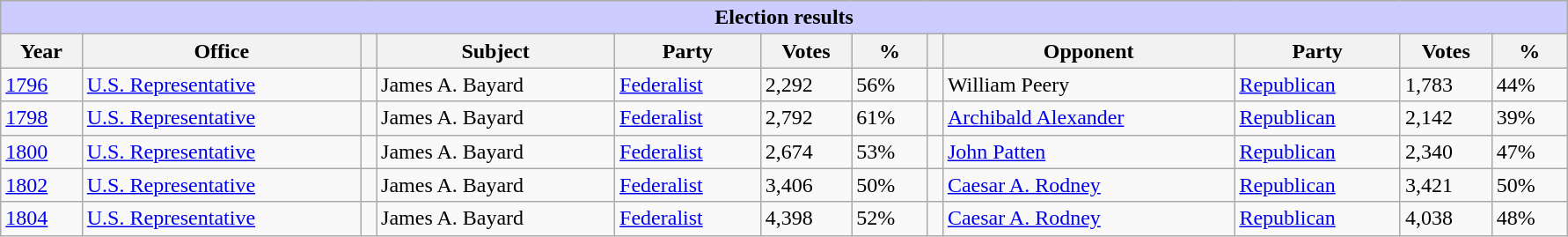<table class=wikitable style="width: 94%" style="text-align: center;" align="center">
<tr bgcolor=#cccccc>
<th colspan=12 style="background: #ccccff;">Election results</th>
</tr>
<tr>
<th><strong>Year</strong></th>
<th><strong>Office</strong></th>
<th></th>
<th><strong>Subject</strong></th>
<th><strong>Party</strong></th>
<th><strong>Votes</strong></th>
<th><strong>%</strong></th>
<th></th>
<th><strong>Opponent</strong></th>
<th><strong>Party</strong></th>
<th><strong>Votes</strong></th>
<th><strong>%</strong></th>
</tr>
<tr>
<td><a href='#'>1796</a></td>
<td><a href='#'>U.S. Representative</a></td>
<td></td>
<td>James A. Bayard</td>
<td><a href='#'>Federalist</a></td>
<td>2,292</td>
<td>56%</td>
<td></td>
<td>William Peery</td>
<td><a href='#'>Republican</a></td>
<td>1,783</td>
<td>44%</td>
</tr>
<tr>
<td><a href='#'>1798</a></td>
<td><a href='#'>U.S. Representative</a></td>
<td></td>
<td>James A. Bayard</td>
<td><a href='#'>Federalist</a></td>
<td>2,792</td>
<td>61%</td>
<td></td>
<td><a href='#'>Archibald Alexander</a></td>
<td><a href='#'>Republican</a></td>
<td>2,142</td>
<td>39%</td>
</tr>
<tr>
<td><a href='#'>1800</a></td>
<td><a href='#'>U.S. Representative</a></td>
<td></td>
<td>James A. Bayard</td>
<td><a href='#'>Federalist</a></td>
<td>2,674</td>
<td>53%</td>
<td></td>
<td><a href='#'>John Patten</a></td>
<td><a href='#'>Republican</a></td>
<td>2,340</td>
<td>47%</td>
</tr>
<tr>
<td><a href='#'>1802</a></td>
<td><a href='#'>U.S. Representative</a></td>
<td></td>
<td>James A. Bayard</td>
<td><a href='#'>Federalist</a></td>
<td>3,406</td>
<td>50%</td>
<td></td>
<td><a href='#'>Caesar A. Rodney</a></td>
<td><a href='#'>Republican</a></td>
<td>3,421</td>
<td>50%</td>
</tr>
<tr>
<td><a href='#'>1804</a></td>
<td><a href='#'>U.S. Representative</a></td>
<td></td>
<td>James A. Bayard</td>
<td><a href='#'>Federalist</a></td>
<td>4,398</td>
<td>52%</td>
<td></td>
<td><a href='#'>Caesar A. Rodney</a></td>
<td><a href='#'>Republican</a></td>
<td>4,038</td>
<td>48%</td>
</tr>
</table>
